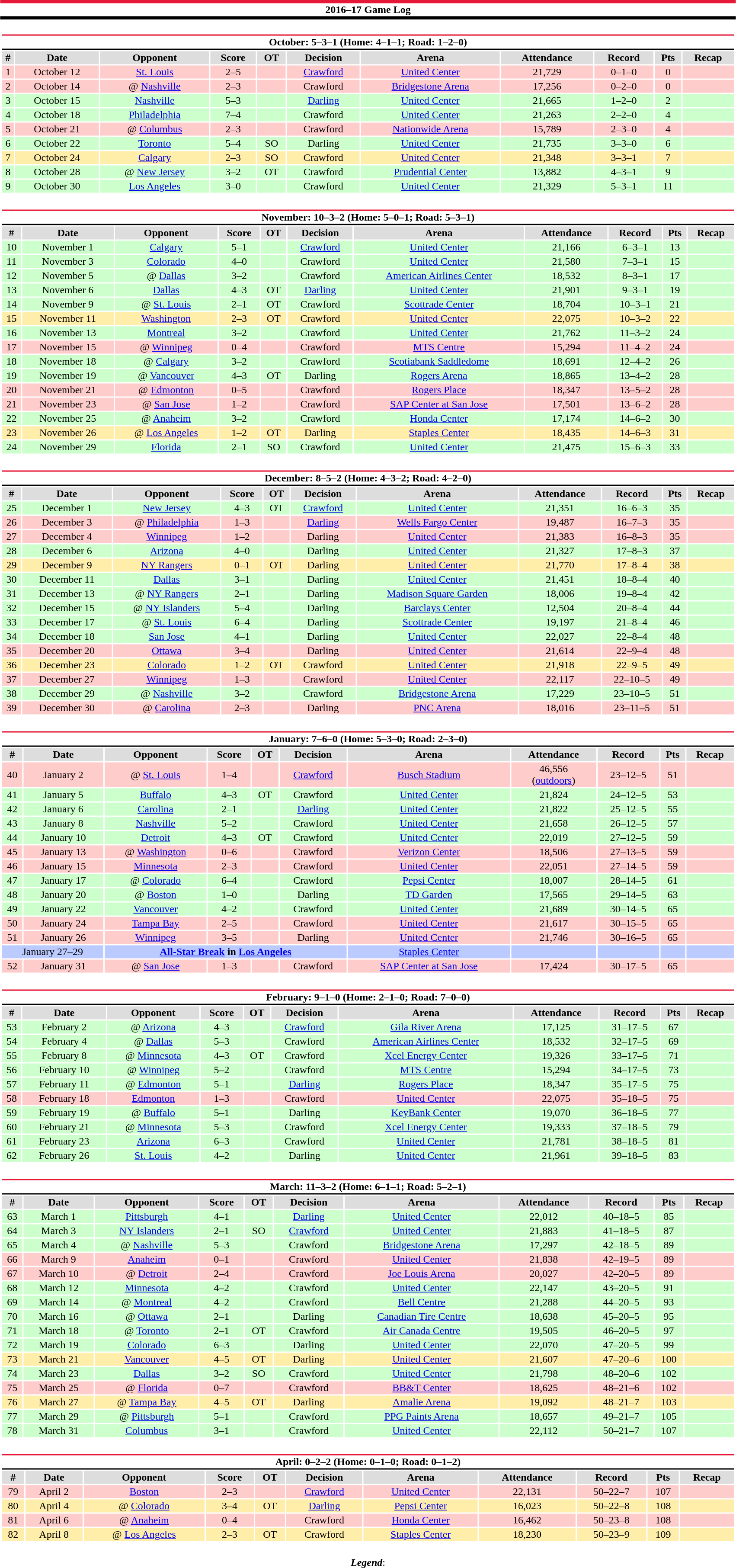<table class="toccolours" style="width:90%; clear:both; margin:1.5em auto; text-align:center;">
<tr>
<th colspan="12" style="background:#fff; border-top:#E51837 5px solid; border-bottom:#000000 5px solid;">2016–17 Game Log</th>
</tr>
<tr>
<td colspan=12><br><table class="toccolours collapsible collapsed" style="width:100%;">
<tr>
<th colspan="12" style="background:#fff; border-top:#E51837 2px solid; border-bottom:#000000 2px solid;">October: 5–3–1 (Home: 4–1–1; Road: 1–2–0)</th>
</tr>
<tr style="background:#ddd;">
<th>#</th>
<th>Date</th>
<th>Opponent</th>
<th>Score</th>
<th>OT</th>
<th>Decision</th>
<th>Arena</th>
<th>Attendance</th>
<th>Record</th>
<th>Pts</th>
<th>Recap</th>
</tr>
<tr style="background:#fcc;">
<td>1</td>
<td>October 12</td>
<td><a href='#'>St. Louis</a></td>
<td>2–5</td>
<td></td>
<td><a href='#'>Crawford</a></td>
<td><a href='#'>United Center</a></td>
<td>21,729</td>
<td>0–1–0</td>
<td>0</td>
<td></td>
</tr>
<tr style="background:#fcc;">
<td>2</td>
<td>October 14</td>
<td>@ <a href='#'>Nashville</a></td>
<td>2–3</td>
<td></td>
<td>Crawford</td>
<td><a href='#'>Bridgestone Arena</a></td>
<td>17,256</td>
<td>0–2–0</td>
<td>0</td>
<td></td>
</tr>
<tr style="background:#cfc;">
<td>3</td>
<td>October 15</td>
<td><a href='#'>Nashville</a></td>
<td>5–3</td>
<td></td>
<td><a href='#'>Darling</a></td>
<td><a href='#'>United Center</a></td>
<td>21,665</td>
<td>1–2–0</td>
<td>2</td>
<td></td>
</tr>
<tr style="background:#cfc;">
<td>4</td>
<td>October 18</td>
<td><a href='#'>Philadelphia</a></td>
<td>7–4</td>
<td></td>
<td>Crawford</td>
<td><a href='#'>United Center</a></td>
<td>21,263</td>
<td>2–2–0</td>
<td>4</td>
<td></td>
</tr>
<tr style="background:#fcc;">
<td>5</td>
<td>October 21</td>
<td>@ <a href='#'>Columbus</a></td>
<td>2–3</td>
<td></td>
<td>Crawford</td>
<td><a href='#'>Nationwide Arena</a></td>
<td>15,789</td>
<td>2–3–0</td>
<td>4</td>
<td></td>
</tr>
<tr style="background:#cfc;">
<td>6</td>
<td>October 22</td>
<td><a href='#'>Toronto</a></td>
<td>5–4</td>
<td>SO</td>
<td>Darling</td>
<td><a href='#'>United Center</a></td>
<td>21,735</td>
<td>3–3–0</td>
<td>6</td>
<td></td>
</tr>
<tr style="background:#fea;">
<td>7</td>
<td>October 24</td>
<td><a href='#'>Calgary</a></td>
<td>2–3</td>
<td>SO</td>
<td>Crawford</td>
<td><a href='#'>United Center</a></td>
<td>21,348</td>
<td>3–3–1</td>
<td>7</td>
<td></td>
</tr>
<tr style="background:#cfc;">
<td>8</td>
<td>October 28</td>
<td>@ <a href='#'>New Jersey</a></td>
<td>3–2</td>
<td>OT</td>
<td>Crawford</td>
<td><a href='#'>Prudential Center</a></td>
<td>13,882</td>
<td>4–3–1</td>
<td>9</td>
<td></td>
</tr>
<tr style="background:#cfc;">
<td>9</td>
<td>October 30</td>
<td><a href='#'>Los Angeles</a></td>
<td>3–0</td>
<td></td>
<td>Crawford</td>
<td><a href='#'>United Center</a></td>
<td>21,329</td>
<td>5–3–1</td>
<td>11</td>
<td></td>
</tr>
</table>
</td>
</tr>
<tr>
<td colspan=12><br><table class="toccolours collapsible collapsed" style="width:100%;">
<tr>
<th colspan="12" style="background:#fff; border-top:#E51837 2px solid; border-bottom:#000000 2px solid;">November: 10–3–2 (Home: 5–0–1; Road: 5–3–1)</th>
</tr>
<tr style="background:#ddd;">
<th>#</th>
<th>Date</th>
<th>Opponent</th>
<th>Score</th>
<th>OT</th>
<th>Decision</th>
<th>Arena</th>
<th>Attendance</th>
<th>Record</th>
<th>Pts</th>
<th>Recap</th>
</tr>
<tr style="background:#cfc;">
<td>10</td>
<td>November 1</td>
<td><a href='#'>Calgary</a></td>
<td>5–1</td>
<td></td>
<td><a href='#'>Crawford</a></td>
<td><a href='#'>United Center</a></td>
<td>21,166</td>
<td>6–3–1</td>
<td>13</td>
<td></td>
</tr>
<tr style="background:#cfc;">
<td>11</td>
<td>November 3</td>
<td><a href='#'>Colorado</a></td>
<td>4–0</td>
<td></td>
<td>Crawford</td>
<td><a href='#'>United Center</a></td>
<td>21,580</td>
<td>7–3–1</td>
<td>15</td>
<td></td>
</tr>
<tr style="background:#cfc;">
<td>12</td>
<td>November 5</td>
<td>@ <a href='#'>Dallas</a></td>
<td>3–2</td>
<td></td>
<td>Crawford</td>
<td><a href='#'>American Airlines Center</a></td>
<td>18,532</td>
<td>8–3–1</td>
<td>17</td>
<td></td>
</tr>
<tr style="background:#cfc;">
<td>13</td>
<td>November 6</td>
<td><a href='#'>Dallas</a></td>
<td>4–3</td>
<td>OT</td>
<td><a href='#'>Darling</a></td>
<td><a href='#'>United Center</a></td>
<td>21,901</td>
<td>9–3–1</td>
<td>19</td>
<td></td>
</tr>
<tr style="background:#cfc;">
<td>14</td>
<td>November 9</td>
<td>@ <a href='#'>St. Louis</a></td>
<td>2–1</td>
<td>OT</td>
<td>Crawford</td>
<td><a href='#'>Scottrade Center</a></td>
<td>18,704</td>
<td>10–3–1</td>
<td>21</td>
<td></td>
</tr>
<tr style="background:#fea;">
<td>15</td>
<td>November 11</td>
<td><a href='#'>Washington</a></td>
<td>2–3</td>
<td>OT</td>
<td>Crawford</td>
<td><a href='#'>United Center</a></td>
<td>22,075</td>
<td>10–3–2</td>
<td>22</td>
<td></td>
</tr>
<tr style="background:#cfc;">
<td>16</td>
<td>November 13</td>
<td><a href='#'>Montreal</a></td>
<td>3–2</td>
<td></td>
<td>Crawford</td>
<td><a href='#'>United Center</a></td>
<td>21,762</td>
<td>11–3–2</td>
<td>24</td>
<td></td>
</tr>
<tr style="background:#fcc;">
<td>17</td>
<td>November 15</td>
<td>@ <a href='#'>Winnipeg</a></td>
<td>0–4</td>
<td></td>
<td>Crawford</td>
<td><a href='#'>MTS Centre</a></td>
<td>15,294</td>
<td>11–4–2</td>
<td>24</td>
<td></td>
</tr>
<tr style="background:#cfc;">
<td>18</td>
<td>November 18</td>
<td>@ <a href='#'>Calgary</a></td>
<td>3–2</td>
<td></td>
<td>Crawford</td>
<td><a href='#'>Scotiabank Saddledome</a></td>
<td>18,691</td>
<td>12–4–2</td>
<td>26</td>
<td></td>
</tr>
<tr style="background:#cfc;">
<td>19</td>
<td>November 19</td>
<td>@ <a href='#'>Vancouver</a></td>
<td>4–3</td>
<td>OT</td>
<td>Darling</td>
<td><a href='#'>Rogers Arena</a></td>
<td>18,865</td>
<td>13–4–2</td>
<td>28</td>
<td></td>
</tr>
<tr style="background:#fcc;">
<td>20</td>
<td>November 21</td>
<td>@ <a href='#'>Edmonton</a></td>
<td>0–5</td>
<td></td>
<td>Crawford</td>
<td><a href='#'>Rogers Place</a></td>
<td>18,347</td>
<td>13–5–2</td>
<td>28</td>
<td></td>
</tr>
<tr style="background:#fcc;">
<td>21</td>
<td>November 23</td>
<td>@ <a href='#'>San Jose</a></td>
<td>1–2</td>
<td></td>
<td>Crawford</td>
<td><a href='#'>SAP Center at San Jose</a></td>
<td>17,501</td>
<td>13–6–2</td>
<td>28</td>
<td></td>
</tr>
<tr style="background:#cfc;">
<td>22</td>
<td>November 25</td>
<td>@ <a href='#'>Anaheim</a></td>
<td>3–2</td>
<td></td>
<td>Crawford</td>
<td><a href='#'>Honda Center</a></td>
<td>17,174</td>
<td>14–6–2</td>
<td>30</td>
<td></td>
</tr>
<tr style="background:#fea;">
<td>23</td>
<td>November 26</td>
<td>@ <a href='#'>Los Angeles</a></td>
<td>1–2</td>
<td>OT</td>
<td>Darling</td>
<td><a href='#'>Staples Center</a></td>
<td>18,435</td>
<td>14–6–3</td>
<td>31</td>
<td></td>
</tr>
<tr style="background:#cfc;">
<td>24</td>
<td>November 29</td>
<td><a href='#'>Florida</a></td>
<td>2–1</td>
<td>SO</td>
<td>Crawford</td>
<td><a href='#'>United Center</a></td>
<td>21,475</td>
<td>15–6–3</td>
<td>33</td>
<td></td>
</tr>
</table>
</td>
</tr>
<tr>
<td colspan=12><br><table class="toccolours collapsible collapsed" style="width:100%;">
<tr>
<th colspan="12" style="background:#fff; border-top:#E51837 2px solid; border-bottom:#000000 2px solid;">December: 8–5–2 (Home: 4–3–2; Road: 4–2–0)</th>
</tr>
<tr style="background:#ddd;">
<th>#</th>
<th>Date</th>
<th>Opponent</th>
<th>Score</th>
<th>OT</th>
<th>Decision</th>
<th>Arena</th>
<th>Attendance</th>
<th>Record</th>
<th>Pts</th>
<th>Recap</th>
</tr>
<tr style="background:#cfc;">
<td>25</td>
<td>December 1</td>
<td><a href='#'>New Jersey</a></td>
<td>4–3</td>
<td>OT</td>
<td><a href='#'>Crawford</a></td>
<td><a href='#'>United Center</a></td>
<td>21,351</td>
<td>16–6–3</td>
<td>35</td>
<td></td>
</tr>
<tr style="background:#fcc;">
<td>26</td>
<td>December 3</td>
<td>@ <a href='#'>Philadelphia</a></td>
<td>1–3</td>
<td></td>
<td><a href='#'>Darling</a></td>
<td><a href='#'>Wells Fargo Center</a></td>
<td>19,487</td>
<td>16–7–3</td>
<td>35</td>
<td></td>
</tr>
<tr style="background:#fcc;">
<td>27</td>
<td>December 4</td>
<td><a href='#'>Winnipeg</a></td>
<td>1–2</td>
<td></td>
<td>Darling</td>
<td><a href='#'>United Center</a></td>
<td>21,383</td>
<td>16–8–3</td>
<td>35</td>
<td></td>
</tr>
<tr style="background:#cfc;">
<td>28</td>
<td>December 6</td>
<td><a href='#'>Arizona</a></td>
<td>4–0</td>
<td></td>
<td>Darling</td>
<td><a href='#'>United Center</a></td>
<td>21,327</td>
<td>17–8–3</td>
<td>37</td>
<td></td>
</tr>
<tr style="background:#fea;">
<td>29</td>
<td>December 9</td>
<td><a href='#'>NY Rangers</a></td>
<td>0–1</td>
<td>OT</td>
<td>Darling</td>
<td><a href='#'>United Center</a></td>
<td>21,770</td>
<td>17–8–4</td>
<td>38</td>
<td></td>
</tr>
<tr style="background:#cfc;">
<td>30</td>
<td>December 11</td>
<td><a href='#'>Dallas</a></td>
<td>3–1</td>
<td></td>
<td>Darling</td>
<td><a href='#'>United Center</a></td>
<td>21,451</td>
<td>18–8–4</td>
<td>40</td>
<td></td>
</tr>
<tr style="background:#cfc;">
<td>31</td>
<td>December 13</td>
<td>@ <a href='#'>NY Rangers</a></td>
<td>2–1</td>
<td></td>
<td>Darling</td>
<td><a href='#'>Madison Square Garden</a></td>
<td>18,006</td>
<td>19–8–4</td>
<td>42</td>
<td></td>
</tr>
<tr style="background:#cfc;">
<td>32</td>
<td>December 15</td>
<td>@ <a href='#'>NY Islanders</a></td>
<td>5–4</td>
<td></td>
<td>Darling</td>
<td><a href='#'>Barclays Center</a></td>
<td>12,504</td>
<td>20–8–4</td>
<td>44</td>
<td></td>
</tr>
<tr style="background:#cfc;">
<td>33</td>
<td>December 17</td>
<td>@ <a href='#'>St. Louis</a></td>
<td>6–4</td>
<td></td>
<td>Darling</td>
<td><a href='#'>Scottrade Center</a></td>
<td>19,197</td>
<td>21–8–4</td>
<td>46</td>
<td></td>
</tr>
<tr style="background:#cfc;">
<td>34</td>
<td>December 18</td>
<td><a href='#'>San Jose</a></td>
<td>4–1</td>
<td></td>
<td>Darling</td>
<td><a href='#'>United Center</a></td>
<td>22,027</td>
<td>22–8–4</td>
<td>48</td>
<td></td>
</tr>
<tr style="background:#fcc;">
<td>35</td>
<td>December 20</td>
<td><a href='#'>Ottawa</a></td>
<td>3–4</td>
<td></td>
<td>Darling</td>
<td><a href='#'>United Center</a></td>
<td>21,614</td>
<td>22–9–4</td>
<td>48</td>
<td></td>
</tr>
<tr style="background:#fea;">
<td>36</td>
<td>December 23</td>
<td><a href='#'>Colorado</a></td>
<td>1–2</td>
<td>OT</td>
<td>Crawford</td>
<td><a href='#'>United Center</a></td>
<td>21,918</td>
<td>22–9–5</td>
<td>49</td>
<td></td>
</tr>
<tr style="background:#fcc;">
<td>37</td>
<td>December 27</td>
<td><a href='#'>Winnipeg</a></td>
<td>1–3</td>
<td></td>
<td>Crawford</td>
<td><a href='#'>United Center</a></td>
<td>22,117</td>
<td>22–10–5</td>
<td>49</td>
<td></td>
</tr>
<tr style="background:#cfc;">
<td>38</td>
<td>December 29</td>
<td>@ <a href='#'>Nashville</a></td>
<td>3–2</td>
<td></td>
<td>Crawford</td>
<td><a href='#'>Bridgestone Arena</a></td>
<td>17,229</td>
<td>23–10–5</td>
<td>51</td>
<td></td>
</tr>
<tr style="background:#fcc;">
<td>39</td>
<td>December 30</td>
<td>@ <a href='#'>Carolina</a></td>
<td>2–3</td>
<td></td>
<td>Darling</td>
<td><a href='#'>PNC Arena</a></td>
<td>18,016</td>
<td>23–11–5</td>
<td>51</td>
<td></td>
</tr>
</table>
</td>
</tr>
<tr>
<td colspan=12><br><table class="toccolours collapsible collapsed" style="width:100%;">
<tr>
<th colspan="12" style="background:#fff; border-top:#E51837 2px solid; border-bottom:#000000 2px solid;">January: 7–6–0 (Home: 5–3–0; Road: 2–3–0)</th>
</tr>
<tr style="background:#ddd;">
<th>#</th>
<th>Date</th>
<th>Opponent</th>
<th>Score</th>
<th>OT</th>
<th>Decision</th>
<th>Arena</th>
<th>Attendance</th>
<th>Record</th>
<th>Pts</th>
<th>Recap</th>
</tr>
<tr style="background:#fcc;">
<td>40</td>
<td>January 2</td>
<td>@ <a href='#'>St. Louis</a></td>
<td>1–4</td>
<td></td>
<td><a href='#'>Crawford</a></td>
<td><a href='#'>Busch Stadium</a></td>
<td>46,556<br>(<a href='#'>outdoors</a>)</td>
<td>23–12–5</td>
<td>51</td>
<td></td>
</tr>
<tr style="background:#cfc;">
<td>41</td>
<td>January 5</td>
<td><a href='#'>Buffalo</a></td>
<td>4–3</td>
<td>OT</td>
<td>Crawford</td>
<td><a href='#'>United Center</a></td>
<td>21,824</td>
<td>24–12–5</td>
<td>53</td>
<td></td>
</tr>
<tr style="background:#cfc;">
<td>42</td>
<td>January 6</td>
<td><a href='#'>Carolina</a></td>
<td>2–1</td>
<td></td>
<td><a href='#'>Darling</a></td>
<td><a href='#'>United Center</a></td>
<td>21,822</td>
<td>25–12–5</td>
<td>55</td>
<td></td>
</tr>
<tr style="background:#cfc;">
<td>43</td>
<td>January 8</td>
<td><a href='#'>Nashville</a></td>
<td>5–2</td>
<td></td>
<td>Crawford</td>
<td><a href='#'>United Center</a></td>
<td>21,658</td>
<td>26–12–5</td>
<td>57</td>
<td></td>
</tr>
<tr style="background:#cfc;">
<td>44</td>
<td>January 10</td>
<td><a href='#'>Detroit</a></td>
<td>4–3</td>
<td>OT</td>
<td>Crawford</td>
<td><a href='#'>United Center</a></td>
<td>22,019</td>
<td>27–12–5</td>
<td>59</td>
<td></td>
</tr>
<tr style="background:#fcc;">
<td>45</td>
<td>January 13</td>
<td>@ <a href='#'>Washington</a></td>
<td>0–6</td>
<td></td>
<td>Crawford</td>
<td><a href='#'>Verizon Center</a></td>
<td>18,506</td>
<td>27–13–5</td>
<td>59</td>
<td></td>
</tr>
<tr style="background:#fcc;">
<td>46</td>
<td>January 15</td>
<td><a href='#'>Minnesota</a></td>
<td>2–3</td>
<td></td>
<td>Crawford</td>
<td><a href='#'>United Center</a></td>
<td>22,051</td>
<td>27–14–5</td>
<td>59</td>
<td></td>
</tr>
<tr style="background:#cfc;">
<td>47</td>
<td>January 17</td>
<td>@ <a href='#'>Colorado</a></td>
<td>6–4</td>
<td></td>
<td>Crawford</td>
<td><a href='#'>Pepsi Center</a></td>
<td>18,007</td>
<td>28–14–5</td>
<td>61</td>
<td></td>
</tr>
<tr style="background:#cfc;">
<td>48</td>
<td>January 20</td>
<td>@ <a href='#'>Boston</a></td>
<td>1–0</td>
<td></td>
<td>Darling</td>
<td><a href='#'>TD Garden</a></td>
<td>17,565</td>
<td>29–14–5</td>
<td>63</td>
<td></td>
</tr>
<tr style="background:#cfc;">
<td>49</td>
<td>January 22</td>
<td><a href='#'>Vancouver</a></td>
<td>4–2</td>
<td></td>
<td>Crawford</td>
<td><a href='#'>United Center</a></td>
<td>21,689</td>
<td>30–14–5</td>
<td>65</td>
<td></td>
</tr>
<tr style="background:#fcc;">
<td>50</td>
<td>January 24</td>
<td><a href='#'>Tampa Bay</a></td>
<td>2–5</td>
<td></td>
<td>Crawford</td>
<td><a href='#'>United Center</a></td>
<td>21,617</td>
<td>30–15–5</td>
<td>65</td>
<td></td>
</tr>
<tr style="background:#fcc;">
<td>51</td>
<td>January 26</td>
<td><a href='#'>Winnipeg</a></td>
<td>3–5</td>
<td></td>
<td>Darling</td>
<td><a href='#'>United Center</a></td>
<td>21,746</td>
<td>30–16–5</td>
<td>65</td>
<td></td>
</tr>
<tr style="background:#bbcaff;">
<td colspan="2">January 27–29</td>
<td colspan="4"><strong><a href='#'>All-Star Break</a> in <a href='#'>Los Angeles</a></strong></td>
<td><a href='#'>Staples Center</a></td>
<td></td>
<td></td>
<td></td>
<td></td>
</tr>
<tr style="background:#fcc;">
<td>52</td>
<td>January 31</td>
<td>@ <a href='#'>San Jose</a></td>
<td>1–3</td>
<td></td>
<td>Crawford</td>
<td><a href='#'>SAP Center at San Jose</a></td>
<td>17,424</td>
<td>30–17–5</td>
<td>65</td>
<td></td>
</tr>
</table>
</td>
</tr>
<tr>
<td colspan=12><br><table class="toccolours collapsible collapsed" style="width:100%;">
<tr>
<th colspan="12" style="background:#fff; border-top:#E51837 2px solid; border-bottom:#000000 2px solid;">February: 9–1–0 (Home: 2–1–0; Road: 7–0–0)</th>
</tr>
<tr style="background:#ddd;">
<th>#</th>
<th>Date</th>
<th>Opponent</th>
<th>Score</th>
<th>OT</th>
<th>Decision</th>
<th>Arena</th>
<th>Attendance</th>
<th>Record</th>
<th>Pts</th>
<th>Recap</th>
</tr>
<tr style="background:#cfc;">
<td>53</td>
<td>February 2</td>
<td>@ <a href='#'>Arizona</a></td>
<td>4–3</td>
<td></td>
<td><a href='#'>Crawford</a></td>
<td><a href='#'>Gila River Arena</a></td>
<td>17,125</td>
<td>31–17–5</td>
<td>67</td>
<td></td>
</tr>
<tr style="background:#cfc;">
<td>54</td>
<td>February 4</td>
<td>@ <a href='#'>Dallas</a></td>
<td>5–3</td>
<td></td>
<td>Crawford</td>
<td><a href='#'>American Airlines Center</a></td>
<td>18,532</td>
<td>32–17–5</td>
<td>69</td>
<td></td>
</tr>
<tr style="background:#cfc;">
<td>55</td>
<td>February 8</td>
<td>@ <a href='#'>Minnesota</a></td>
<td>4–3</td>
<td>OT</td>
<td>Crawford</td>
<td><a href='#'>Xcel Energy Center</a></td>
<td>19,326</td>
<td>33–17–5</td>
<td>71</td>
<td></td>
</tr>
<tr style="background:#cfc;">
<td>56</td>
<td>February 10</td>
<td>@ <a href='#'>Winnipeg</a></td>
<td>5–2</td>
<td></td>
<td>Crawford</td>
<td><a href='#'>MTS Centre</a></td>
<td>15,294</td>
<td>34–17–5</td>
<td>73</td>
<td></td>
</tr>
<tr style="background:#cfc;">
<td>57</td>
<td>February 11</td>
<td>@ <a href='#'>Edmonton</a></td>
<td>5–1</td>
<td></td>
<td><a href='#'>Darling</a></td>
<td><a href='#'>Rogers Place</a></td>
<td>18,347</td>
<td>35–17–5</td>
<td>75</td>
<td></td>
</tr>
<tr style="background:#fcc;">
<td>58</td>
<td>February 18</td>
<td><a href='#'>Edmonton</a></td>
<td>1–3</td>
<td></td>
<td>Crawford</td>
<td><a href='#'>United Center</a></td>
<td>22,075</td>
<td>35–18–5</td>
<td>75</td>
<td></td>
</tr>
<tr style="background:#cfc;">
<td>59</td>
<td>February 19</td>
<td>@ <a href='#'>Buffalo</a></td>
<td>5–1</td>
<td></td>
<td>Darling</td>
<td><a href='#'>KeyBank Center</a></td>
<td>19,070</td>
<td>36–18–5</td>
<td>77</td>
<td></td>
</tr>
<tr style="background:#cfc;">
<td>60</td>
<td>February 21</td>
<td>@ <a href='#'>Minnesota</a></td>
<td>5–3</td>
<td></td>
<td>Crawford</td>
<td><a href='#'>Xcel Energy Center</a></td>
<td>19,333</td>
<td>37–18–5</td>
<td>79</td>
<td></td>
</tr>
<tr style="background:#cfc;">
<td>61</td>
<td>February 23</td>
<td><a href='#'>Arizona</a></td>
<td>6–3</td>
<td></td>
<td>Crawford</td>
<td><a href='#'>United Center</a></td>
<td>21,781</td>
<td>38–18–5</td>
<td>81</td>
<td></td>
</tr>
<tr style="background:#cfc;">
<td>62</td>
<td>February 26</td>
<td><a href='#'>St. Louis</a></td>
<td>4–2</td>
<td></td>
<td>Darling</td>
<td><a href='#'>United Center</a></td>
<td>21,961</td>
<td>39–18–5</td>
<td>83</td>
<td></td>
</tr>
</table>
</td>
</tr>
<tr>
<td colspan=12><br><table class="toccolours collapsible collapsed" style="width:100%;">
<tr>
<th colspan="12" style="background:#fff; border-top:#E51837 2px solid; border-bottom:#000000 2px solid;">March: 11–3–2 (Home: 6–1–1; Road: 5–2–1)</th>
</tr>
<tr style="background:#ddd;">
<th>#</th>
<th>Date</th>
<th>Opponent</th>
<th>Score</th>
<th>OT</th>
<th>Decision</th>
<th>Arena</th>
<th>Attendance</th>
<th>Record</th>
<th>Pts</th>
<th>Recap</th>
</tr>
<tr style="background:#cfc;">
<td>63</td>
<td>March 1</td>
<td><a href='#'>Pittsburgh</a></td>
<td>4–1</td>
<td></td>
<td><a href='#'>Darling</a></td>
<td><a href='#'>United Center</a></td>
<td>22,012</td>
<td>40–18–5</td>
<td>85</td>
<td></td>
</tr>
<tr style="background:#cfc;">
<td>64</td>
<td>March 3</td>
<td><a href='#'>NY Islanders</a></td>
<td>2–1</td>
<td>SO</td>
<td><a href='#'>Crawford</a></td>
<td><a href='#'>United Center</a></td>
<td>21,883</td>
<td>41–18–5</td>
<td>87</td>
<td></td>
</tr>
<tr style="background:#cfc;">
<td>65</td>
<td>March 4</td>
<td>@ <a href='#'>Nashville</a></td>
<td>5–3</td>
<td></td>
<td>Crawford</td>
<td><a href='#'>Bridgestone Arena</a></td>
<td>17,297</td>
<td>42–18–5</td>
<td>89</td>
<td></td>
</tr>
<tr style="background:#fcc;">
<td>66</td>
<td>March 9</td>
<td><a href='#'>Anaheim</a></td>
<td>0–1</td>
<td></td>
<td>Crawford</td>
<td><a href='#'>United Center</a></td>
<td>21,838</td>
<td>42–19–5</td>
<td>89</td>
<td></td>
</tr>
<tr style="background:#fcc;">
<td>67</td>
<td>March 10</td>
<td>@ <a href='#'>Detroit</a></td>
<td>2–4</td>
<td></td>
<td>Crawford</td>
<td><a href='#'>Joe Louis Arena</a></td>
<td>20,027</td>
<td>42–20–5</td>
<td>89</td>
<td></td>
</tr>
<tr style="background:#cfc;">
<td>68</td>
<td>March 12</td>
<td><a href='#'>Minnesota</a></td>
<td>4–2</td>
<td></td>
<td>Crawford</td>
<td><a href='#'>United Center</a></td>
<td>22,147</td>
<td>43–20–5</td>
<td>91</td>
<td></td>
</tr>
<tr style="background:#cfc;">
<td>69</td>
<td>March 14</td>
<td>@ <a href='#'>Montreal</a></td>
<td>4–2</td>
<td></td>
<td>Crawford</td>
<td><a href='#'>Bell Centre</a></td>
<td>21,288</td>
<td>44–20–5</td>
<td>93</td>
<td></td>
</tr>
<tr style="background:#cfc;">
<td>70</td>
<td>March 16</td>
<td>@ <a href='#'>Ottawa</a></td>
<td>2–1</td>
<td></td>
<td>Darling</td>
<td><a href='#'>Canadian Tire Centre</a></td>
<td>18,638</td>
<td>45–20–5</td>
<td>95</td>
<td></td>
</tr>
<tr style="background:#cfc;">
<td>71</td>
<td>March 18</td>
<td>@ <a href='#'>Toronto</a></td>
<td>2–1</td>
<td>OT</td>
<td>Crawford</td>
<td><a href='#'>Air Canada Centre</a></td>
<td>19,505</td>
<td>46–20–5</td>
<td>97</td>
<td></td>
</tr>
<tr style="background:#cfc;">
<td>72</td>
<td>March 19</td>
<td><a href='#'>Colorado</a></td>
<td>6–3</td>
<td></td>
<td>Darling</td>
<td><a href='#'>United Center</a></td>
<td>22,070</td>
<td>47–20–5</td>
<td>99</td>
<td></td>
</tr>
<tr style="background:#fea;">
<td>73</td>
<td>March 21</td>
<td><a href='#'>Vancouver</a></td>
<td>4–5</td>
<td>OT</td>
<td>Darling</td>
<td><a href='#'>United Center</a></td>
<td>21,607</td>
<td>47–20–6</td>
<td>100</td>
<td></td>
</tr>
<tr style="background:#cfc;">
<td>74</td>
<td>March 23</td>
<td><a href='#'>Dallas</a></td>
<td>3–2</td>
<td>SO</td>
<td>Crawford</td>
<td><a href='#'>United Center</a></td>
<td>21,798</td>
<td>48–20–6</td>
<td>102</td>
<td></td>
</tr>
<tr style="background:#fcc;">
<td>75</td>
<td>March 25</td>
<td>@ <a href='#'>Florida</a></td>
<td>0–7</td>
<td></td>
<td>Crawford</td>
<td><a href='#'>BB&T Center</a></td>
<td>18,625</td>
<td>48–21–6</td>
<td>102</td>
<td></td>
</tr>
<tr style="background:#fea;">
<td>76</td>
<td>March 27</td>
<td>@ <a href='#'>Tampa Bay</a></td>
<td>4–5</td>
<td>OT</td>
<td>Darling</td>
<td><a href='#'>Amalie Arena</a></td>
<td>19,092</td>
<td>48–21–7</td>
<td>103</td>
<td></td>
</tr>
<tr style="background:#cfc;">
<td>77</td>
<td>March 29</td>
<td>@ <a href='#'>Pittsburgh</a></td>
<td>5–1</td>
<td></td>
<td>Crawford</td>
<td><a href='#'>PPG Paints Arena</a></td>
<td>18,657</td>
<td>49–21–7</td>
<td>105</td>
<td></td>
</tr>
<tr style="background:#cfc;">
<td>78</td>
<td>March 31</td>
<td><a href='#'>Columbus</a></td>
<td>3–1</td>
<td></td>
<td>Crawford</td>
<td><a href='#'>United Center</a></td>
<td>22,112</td>
<td>50–21–7</td>
<td>107</td>
<td></td>
</tr>
</table>
</td>
</tr>
<tr>
<td colspan=12><br><table class="toccolours collapsible collapsed" style="width:100%;">
<tr>
<th colspan="12" style="background:#fff; border-top:#E51837 2px solid; border-bottom:#000000 2px solid;">April: 0–2–2 (Home: 0–1–0; Road: 0–1–2)</th>
</tr>
<tr style="background:#ddd;">
<th>#</th>
<th>Date</th>
<th>Opponent</th>
<th>Score</th>
<th>OT</th>
<th>Decision</th>
<th>Arena</th>
<th>Attendance</th>
<th>Record</th>
<th>Pts</th>
<th>Recap</th>
</tr>
<tr style="background:#fcc;">
<td>79</td>
<td>April 2</td>
<td><a href='#'>Boston</a></td>
<td>2–3</td>
<td></td>
<td><a href='#'>Crawford</a></td>
<td><a href='#'>United Center</a></td>
<td>22,131</td>
<td>50–22–7</td>
<td>107</td>
<td></td>
</tr>
<tr style="background:#fea;">
<td>80</td>
<td>April 4</td>
<td>@ <a href='#'>Colorado</a></td>
<td>3–4</td>
<td>OT</td>
<td><a href='#'>Darling</a></td>
<td><a href='#'>Pepsi Center</a></td>
<td>16,023</td>
<td>50–22–8</td>
<td>108</td>
<td></td>
</tr>
<tr style="background:#fcc;">
<td>81</td>
<td>April 6</td>
<td>@ <a href='#'>Anaheim</a></td>
<td>0–4</td>
<td></td>
<td>Crawford</td>
<td><a href='#'>Honda Center</a></td>
<td>16,462</td>
<td>50–23–8</td>
<td>108</td>
<td></td>
</tr>
<tr style="background:#fea;">
<td>82</td>
<td>April 8</td>
<td>@ <a href='#'>Los Angeles</a></td>
<td>2–3</td>
<td>OT</td>
<td>Crawford</td>
<td><a href='#'>Staples Center</a></td>
<td>18,230</td>
<td>50–23–9</td>
<td>109</td>
<td></td>
</tr>
</table>
</td>
</tr>
<tr>
<td colspan="11" style="text-align:center;"><br><strong><em>Legend</em></strong>:


</td>
</tr>
</table>
